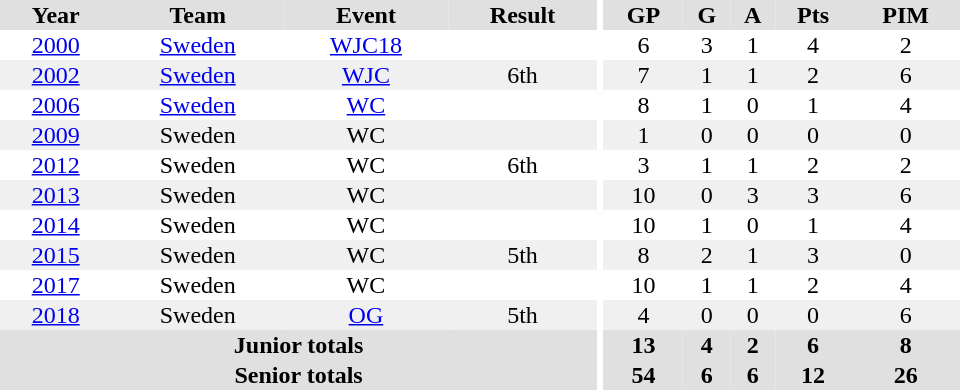<table border="0" cellpadding="1" cellspacing="0" ID="Table3" style="text-align:center; width:40em;">
<tr bgcolor="#e0e0e0">
<th>Year</th>
<th>Team</th>
<th>Event</th>
<th>Result</th>
<th rowspan="99" bgcolor="#ffffff"></th>
<th>GP</th>
<th>G</th>
<th>A</th>
<th>Pts</th>
<th>PIM</th>
</tr>
<tr>
<td><a href='#'>2000</a></td>
<td><a href='#'>Sweden</a></td>
<td><a href='#'>WJC18</a></td>
<td></td>
<td>6</td>
<td>3</td>
<td>1</td>
<td>4</td>
<td>2</td>
</tr>
<tr bgcolor="#f0f0f0">
<td><a href='#'>2002</a></td>
<td><a href='#'>Sweden</a></td>
<td><a href='#'>WJC</a></td>
<td>6th</td>
<td>7</td>
<td>1</td>
<td>1</td>
<td>2</td>
<td>6</td>
</tr>
<tr>
<td><a href='#'>2006</a></td>
<td><a href='#'>Sweden</a></td>
<td><a href='#'>WC</a></td>
<td></td>
<td>8</td>
<td>1</td>
<td>0</td>
<td>1</td>
<td>4</td>
</tr>
<tr bgcolor="#f0f0f0">
<td><a href='#'>2009</a></td>
<td>Sweden</td>
<td>WC</td>
<td></td>
<td>1</td>
<td>0</td>
<td>0</td>
<td>0</td>
<td>0</td>
</tr>
<tr>
<td><a href='#'>2012</a></td>
<td>Sweden</td>
<td>WC</td>
<td>6th</td>
<td>3</td>
<td>1</td>
<td>1</td>
<td>2</td>
<td>2</td>
</tr>
<tr bgcolor="#f0f0f0">
<td><a href='#'>2013</a></td>
<td>Sweden</td>
<td>WC</td>
<td></td>
<td>10</td>
<td>0</td>
<td>3</td>
<td>3</td>
<td>6</td>
</tr>
<tr>
<td><a href='#'>2014</a></td>
<td>Sweden</td>
<td>WC</td>
<td></td>
<td>10</td>
<td>1</td>
<td>0</td>
<td>1</td>
<td>4</td>
</tr>
<tr bgcolor="#f0f0f0">
<td><a href='#'>2015</a></td>
<td>Sweden</td>
<td>WC</td>
<td>5th</td>
<td>8</td>
<td>2</td>
<td>1</td>
<td>3</td>
<td>0</td>
</tr>
<tr>
<td><a href='#'>2017</a></td>
<td>Sweden</td>
<td>WC</td>
<td></td>
<td>10</td>
<td>1</td>
<td>1</td>
<td>2</td>
<td>4</td>
</tr>
<tr bgcolor="#f0f0f0">
<td><a href='#'>2018</a></td>
<td>Sweden</td>
<td><a href='#'>OG</a></td>
<td>5th</td>
<td>4</td>
<td>0</td>
<td>0</td>
<td>0</td>
<td>6</td>
</tr>
<tr bgcolor="#e0e0e0">
<th colspan="4">Junior totals</th>
<th>13</th>
<th>4</th>
<th>2</th>
<th>6</th>
<th>8</th>
</tr>
<tr bgcolor="#e0e0e0">
<th colspan="4">Senior totals</th>
<th>54</th>
<th>6</th>
<th>6</th>
<th>12</th>
<th>26</th>
</tr>
</table>
